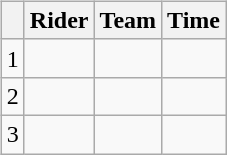<table>
<tr>
<td><br><table class="wikitable">
<tr>
<th></th>
<th>Rider</th>
<th>Team</th>
<th>Time</th>
</tr>
<tr>
<td>1</td>
<td></td>
<td></td>
<td align="right"></td>
</tr>
<tr>
<td>2</td>
<td></td>
<td></td>
<td align="right"></td>
</tr>
<tr>
<td>3</td>
<td></td>
<td></td>
<td align="right"></td>
</tr>
</table>
</td>
</tr>
</table>
